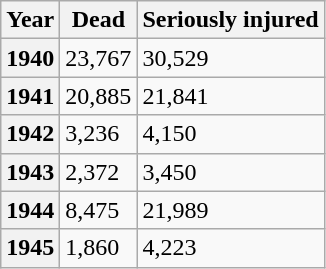<table class="wikitable">
<tr>
<th scope="col">Year</th>
<th scope="col">Dead</th>
<th scope="col">Seriously injured</th>
</tr>
<tr>
<th scope="row">1940</th>
<td>23,767</td>
<td>30,529</td>
</tr>
<tr>
<th scope="row">1941</th>
<td>20,885</td>
<td>21,841</td>
</tr>
<tr>
<th scope="row">1942</th>
<td>3,236</td>
<td>4,150</td>
</tr>
<tr>
<th scope="row">1943</th>
<td>2,372</td>
<td>3,450</td>
</tr>
<tr>
<th scope="row">1944</th>
<td>8,475</td>
<td>21,989</td>
</tr>
<tr>
<th scope="row">1945</th>
<td>1,860</td>
<td>4,223</td>
</tr>
</table>
